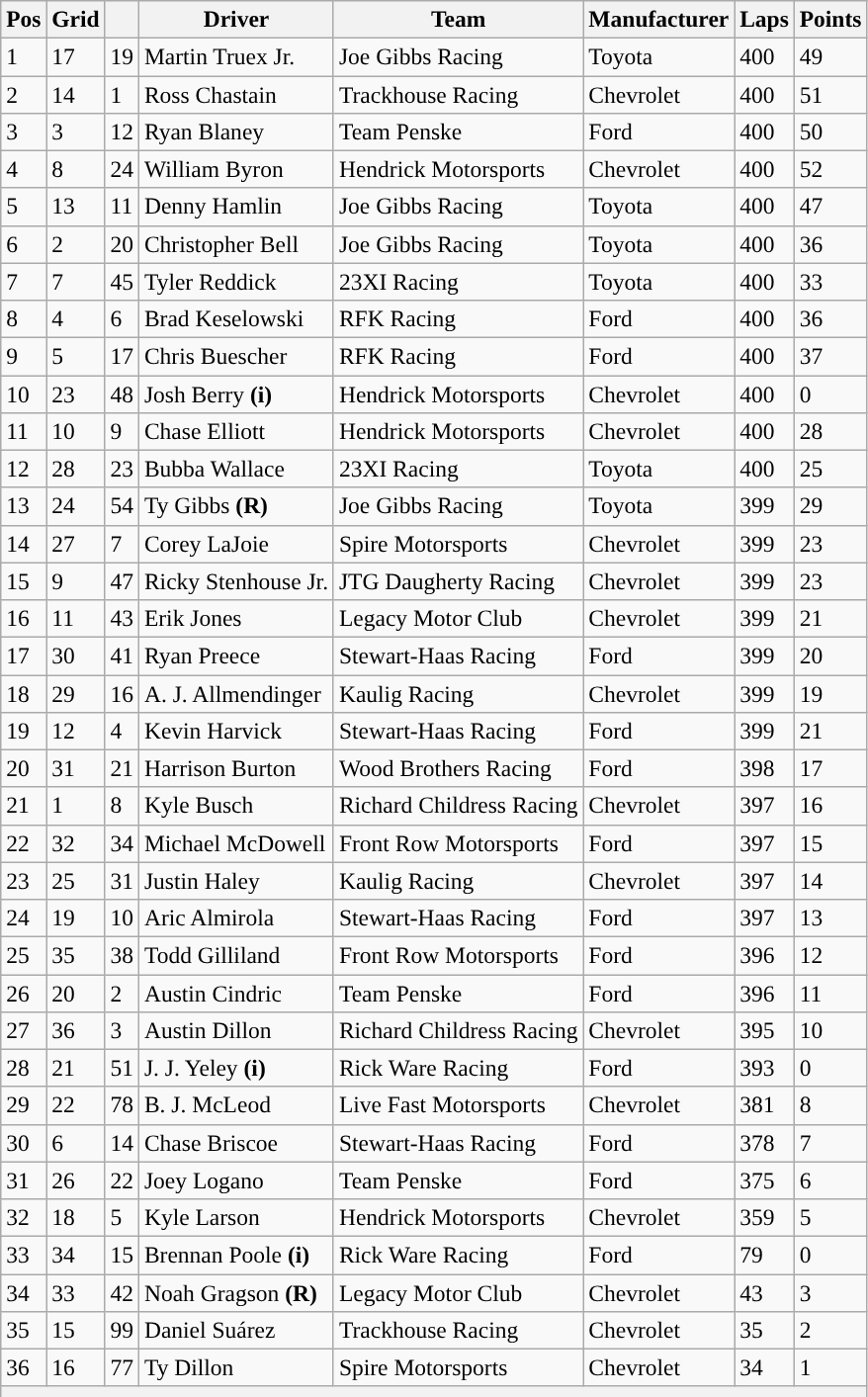<table class="wikitable" style="font-size:98%">
<tr>
<th>Pos</th>
<th>Grid</th>
<th></th>
<th>Driver</th>
<th>Team</th>
<th>Manufacturer</th>
<th>Laps</th>
<th>Points</th>
</tr>
<tr>
<td>1</td>
<td>17</td>
<td>19</td>
<td>Martin Truex Jr.</td>
<td>Joe Gibbs Racing</td>
<td>Toyota</td>
<td>400</td>
<td>49</td>
</tr>
<tr>
<td>2</td>
<td>14</td>
<td>1</td>
<td>Ross Chastain</td>
<td>Trackhouse Racing</td>
<td>Chevrolet</td>
<td>400</td>
<td>51</td>
</tr>
<tr>
<td>3</td>
<td>3</td>
<td>12</td>
<td>Ryan Blaney</td>
<td>Team Penske</td>
<td>Ford</td>
<td>400</td>
<td>50</td>
</tr>
<tr>
<td>4</td>
<td>8</td>
<td>24</td>
<td>William Byron</td>
<td>Hendrick Motorsports</td>
<td>Chevrolet</td>
<td>400</td>
<td>52</td>
</tr>
<tr>
<td>5</td>
<td>13</td>
<td>11</td>
<td>Denny Hamlin</td>
<td>Joe Gibbs Racing</td>
<td>Toyota</td>
<td>400</td>
<td>47</td>
</tr>
<tr>
<td>6</td>
<td>2</td>
<td>20</td>
<td>Christopher Bell</td>
<td>Joe Gibbs Racing</td>
<td>Toyota</td>
<td>400</td>
<td>36</td>
</tr>
<tr>
<td>7</td>
<td>7</td>
<td>45</td>
<td>Tyler Reddick</td>
<td>23XI Racing</td>
<td>Toyota</td>
<td>400</td>
<td>33</td>
</tr>
<tr>
<td>8</td>
<td>4</td>
<td>6</td>
<td>Brad Keselowski</td>
<td>RFK Racing</td>
<td>Ford</td>
<td>400</td>
<td>36</td>
</tr>
<tr>
<td>9</td>
<td>5</td>
<td>17</td>
<td>Chris Buescher</td>
<td>RFK Racing</td>
<td>Ford</td>
<td>400</td>
<td>37</td>
</tr>
<tr>
<td>10</td>
<td>23</td>
<td>48</td>
<td>Josh Berry <strong>(i)</strong></td>
<td>Hendrick Motorsports</td>
<td>Chevrolet</td>
<td>400</td>
<td>0</td>
</tr>
<tr>
<td>11</td>
<td>10</td>
<td>9</td>
<td>Chase Elliott</td>
<td>Hendrick Motorsports</td>
<td>Chevrolet</td>
<td>400</td>
<td>28</td>
</tr>
<tr>
<td>12</td>
<td>28</td>
<td>23</td>
<td>Bubba Wallace</td>
<td>23XI Racing</td>
<td>Toyota</td>
<td>400</td>
<td>25</td>
</tr>
<tr>
<td>13</td>
<td>24</td>
<td>54</td>
<td>Ty Gibbs <strong>(R)</strong></td>
<td>Joe Gibbs Racing</td>
<td>Toyota</td>
<td>399</td>
<td>29</td>
</tr>
<tr>
<td>14</td>
<td>27</td>
<td>7</td>
<td>Corey LaJoie</td>
<td>Spire Motorsports</td>
<td>Chevrolet</td>
<td>399</td>
<td>23</td>
</tr>
<tr>
<td>15</td>
<td>9</td>
<td>47</td>
<td>Ricky Stenhouse Jr.</td>
<td>JTG Daugherty Racing</td>
<td>Chevrolet</td>
<td>399</td>
<td>23</td>
</tr>
<tr>
<td>16</td>
<td>11</td>
<td>43</td>
<td>Erik Jones</td>
<td>Legacy Motor Club</td>
<td>Chevrolet</td>
<td>399</td>
<td>21</td>
</tr>
<tr>
<td>17</td>
<td>30</td>
<td>41</td>
<td>Ryan Preece</td>
<td>Stewart-Haas Racing</td>
<td>Ford</td>
<td>399</td>
<td>20</td>
</tr>
<tr>
<td>18</td>
<td>29</td>
<td>16</td>
<td>A. J. Allmendinger</td>
<td>Kaulig Racing</td>
<td>Chevrolet</td>
<td>399</td>
<td>19</td>
</tr>
<tr>
<td>19</td>
<td>12</td>
<td>4</td>
<td>Kevin Harvick</td>
<td>Stewart-Haas Racing</td>
<td>Ford</td>
<td>399</td>
<td>21</td>
</tr>
<tr>
<td>20</td>
<td>31</td>
<td>21</td>
<td>Harrison Burton</td>
<td>Wood Brothers Racing</td>
<td>Ford</td>
<td>398</td>
<td>17</td>
</tr>
<tr>
<td>21</td>
<td>1</td>
<td>8</td>
<td>Kyle Busch</td>
<td>Richard Childress Racing</td>
<td>Chevrolet</td>
<td>397</td>
<td>16</td>
</tr>
<tr>
<td>22</td>
<td>32</td>
<td>34</td>
<td>Michael McDowell</td>
<td>Front Row Motorsports</td>
<td>Ford</td>
<td>397</td>
<td>15</td>
</tr>
<tr>
<td>23</td>
<td>25</td>
<td>31</td>
<td>Justin Haley</td>
<td>Kaulig Racing</td>
<td>Chevrolet</td>
<td>397</td>
<td>14</td>
</tr>
<tr>
<td>24</td>
<td>19</td>
<td>10</td>
<td>Aric Almirola</td>
<td>Stewart-Haas Racing</td>
<td>Ford</td>
<td>397</td>
<td>13</td>
</tr>
<tr>
<td>25</td>
<td>35</td>
<td>38</td>
<td>Todd Gilliland</td>
<td>Front Row Motorsports</td>
<td>Ford</td>
<td>396</td>
<td>12</td>
</tr>
<tr>
<td>26</td>
<td>20</td>
<td>2</td>
<td>Austin Cindric</td>
<td>Team Penske</td>
<td>Ford</td>
<td>396</td>
<td>11</td>
</tr>
<tr>
<td>27</td>
<td>36</td>
<td>3</td>
<td>Austin Dillon</td>
<td>Richard Childress Racing</td>
<td>Chevrolet</td>
<td>395</td>
<td>10</td>
</tr>
<tr>
<td>28</td>
<td>21</td>
<td>51</td>
<td>J. J. Yeley <strong>(i)</strong></td>
<td>Rick Ware Racing</td>
<td>Ford</td>
<td>393</td>
<td>0</td>
</tr>
<tr>
<td>29</td>
<td>22</td>
<td>78</td>
<td>B. J. McLeod</td>
<td>Live Fast Motorsports</td>
<td>Chevrolet</td>
<td>381</td>
<td>8</td>
</tr>
<tr>
<td>30</td>
<td>6</td>
<td>14</td>
<td>Chase Briscoe</td>
<td>Stewart-Haas Racing</td>
<td>Ford</td>
<td>378</td>
<td>7</td>
</tr>
<tr>
<td>31</td>
<td>26</td>
<td>22</td>
<td>Joey Logano</td>
<td>Team Penske</td>
<td>Ford</td>
<td>375</td>
<td>6</td>
</tr>
<tr>
<td>32</td>
<td>18</td>
<td>5</td>
<td>Kyle Larson</td>
<td>Hendrick Motorsports</td>
<td>Chevrolet</td>
<td>359</td>
<td>5</td>
</tr>
<tr>
<td>33</td>
<td>34</td>
<td>15</td>
<td>Brennan Poole <strong>(i)</strong></td>
<td>Rick Ware Racing</td>
<td>Ford</td>
<td>79</td>
<td>0</td>
</tr>
<tr>
<td>34</td>
<td>33</td>
<td>42</td>
<td>Noah Gragson <strong>(R)</strong></td>
<td>Legacy Motor Club</td>
<td>Chevrolet</td>
<td>43</td>
<td>3</td>
</tr>
<tr>
<td>35</td>
<td>15</td>
<td>99</td>
<td>Daniel Suárez</td>
<td>Trackhouse Racing</td>
<td>Chevrolet</td>
<td>35</td>
<td>2</td>
</tr>
<tr>
<td>36</td>
<td>16</td>
<td>77</td>
<td>Ty Dillon</td>
<td>Spire Motorsports</td>
<td>Chevrolet</td>
<td>34</td>
<td>1</td>
</tr>
<tr>
<th colspan="8"></th>
</tr>
</table>
